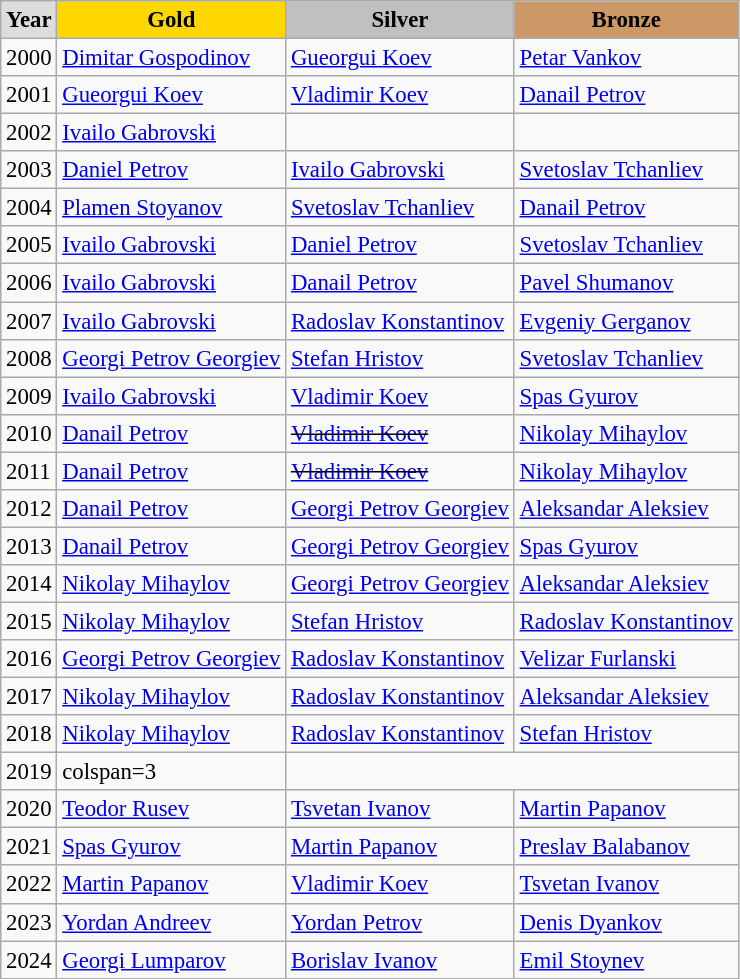<table class="wikitable sortable" style="font-size:95%">
<tr>
<td style="background:#DDDDDD; font-weight:bold; text-align:center;">Year</td>
<td style="background:gold; font-weight:bold; text-align:center;">Gold</td>
<td style="background:silver; font-weight:bold; text-align:center;">Silver</td>
<td style="background:#cc9966; font-weight:bold; text-align:center;">Bronze</td>
</tr>
<tr>
<td>2000</td>
<td><a href='#'>Dimitar Gospodinov</a></td>
<td><a href='#'>Gueorgui Koev</a></td>
<td><a href='#'>Petar Vankov</a></td>
</tr>
<tr>
<td>2001</td>
<td><a href='#'>Gueorgui Koev</a></td>
<td><a href='#'>Vladimir Koev</a></td>
<td><a href='#'>Danail Petrov</a></td>
</tr>
<tr>
<td>2002</td>
<td><a href='#'>Ivailo Gabrovski</a></td>
<td></td>
<td></td>
</tr>
<tr>
<td>2003</td>
<td><a href='#'>Daniel Petrov</a></td>
<td><a href='#'>Ivailo Gabrovski</a></td>
<td><a href='#'>Svetoslav Tchanliev</a></td>
</tr>
<tr>
<td>2004</td>
<td><a href='#'>Plamen Stoyanov</a></td>
<td><a href='#'>Svetoslav Tchanliev</a></td>
<td><a href='#'>Danail Petrov</a></td>
</tr>
<tr>
<td>2005</td>
<td><a href='#'>Ivailo Gabrovski</a></td>
<td><a href='#'>Daniel Petrov</a></td>
<td><a href='#'>Svetoslav Tchanliev</a></td>
</tr>
<tr>
<td>2006</td>
<td><a href='#'>Ivailo Gabrovski</a></td>
<td><a href='#'>Danail Petrov</a></td>
<td><a href='#'>Pavel Shumanov</a></td>
</tr>
<tr>
<td>2007</td>
<td><a href='#'>Ivailo Gabrovski</a></td>
<td><a href='#'>Radoslav Konstantinov</a></td>
<td><a href='#'>Evgeniy Gerganov</a></td>
</tr>
<tr>
<td>2008</td>
<td><a href='#'>Georgi Petrov Georgiev</a></td>
<td><a href='#'>Stefan Hristov</a></td>
<td><a href='#'>Svetoslav Tchanliev</a></td>
</tr>
<tr>
<td>2009</td>
<td><a href='#'>Ivailo Gabrovski</a></td>
<td><a href='#'>Vladimir Koev</a></td>
<td><a href='#'>Spas Gyurov</a></td>
</tr>
<tr>
<td>2010</td>
<td><a href='#'>Danail Petrov</a></td>
<td><s><a href='#'>Vladimir Koev</a></s></td>
<td><a href='#'>Nikolay Mihaylov</a></td>
</tr>
<tr>
<td>2011</td>
<td><a href='#'>Danail Petrov</a></td>
<td><s><a href='#'>Vladimir Koev</a></s></td>
<td><a href='#'>Nikolay Mihaylov</a></td>
</tr>
<tr>
<td>2012</td>
<td><a href='#'>Danail Petrov</a></td>
<td><a href='#'>Georgi Petrov Georgiev</a></td>
<td><a href='#'>Aleksandar Aleksiev</a></td>
</tr>
<tr>
<td>2013</td>
<td><a href='#'>Danail Petrov</a></td>
<td><a href='#'>Georgi Petrov Georgiev</a></td>
<td><a href='#'>Spas Gyurov</a></td>
</tr>
<tr>
<td>2014</td>
<td><a href='#'>Nikolay Mihaylov</a></td>
<td><a href='#'>Georgi Petrov Georgiev</a></td>
<td><a href='#'>Aleksandar Aleksiev</a></td>
</tr>
<tr>
<td>2015</td>
<td><a href='#'>Nikolay Mihaylov</a></td>
<td><a href='#'>Stefan Hristov</a></td>
<td><a href='#'>Radoslav Konstantinov</a></td>
</tr>
<tr>
<td>2016</td>
<td><a href='#'>Georgi Petrov Georgiev</a></td>
<td><a href='#'>Radoslav Konstantinov</a></td>
<td><a href='#'>Velizar Furlanski</a></td>
</tr>
<tr>
<td>2017</td>
<td><a href='#'>Nikolay Mihaylov</a></td>
<td><a href='#'>Radoslav Konstantinov</a></td>
<td><a href='#'>Aleksandar Aleksiev</a></td>
</tr>
<tr>
<td>2018</td>
<td><a href='#'>Nikolay Mihaylov</a></td>
<td><a href='#'>Radoslav Konstantinov</a></td>
<td><a href='#'>Stefan Hristov</a></td>
</tr>
<tr>
<td>2019</td>
<td>colspan=3 </td>
</tr>
<tr>
<td>2020</td>
<td><a href='#'>Teodor Rusev</a></td>
<td><a href='#'>Tsvetan Ivanov</a></td>
<td><a href='#'>Martin Papanov</a></td>
</tr>
<tr>
<td>2021</td>
<td><a href='#'>Spas Gyurov</a></td>
<td><a href='#'>Martin Papanov</a></td>
<td><a href='#'>Preslav Balabanov</a></td>
</tr>
<tr>
<td>2022</td>
<td><a href='#'>Martin Papanov</a></td>
<td><a href='#'>Vladimir Koev</a></td>
<td><a href='#'>Tsvetan Ivanov</a></td>
</tr>
<tr>
<td>2023</td>
<td><a href='#'>Yordan Andreev</a></td>
<td><a href='#'>Yordan Petrov</a></td>
<td><a href='#'>Denis Dyankov</a></td>
</tr>
<tr>
<td>2024</td>
<td><a href='#'>Georgi Lumparov</a></td>
<td><a href='#'>Borislav Ivanov</a></td>
<td><a href='#'>Emil Stoynev</a></td>
</tr>
</table>
